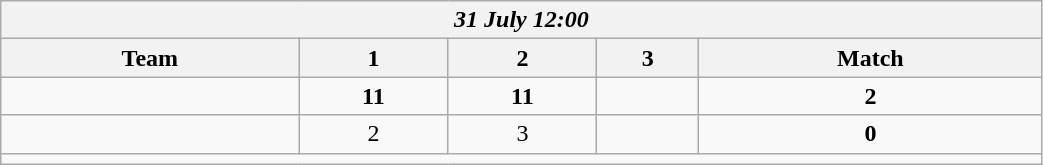<table class=wikitable style="text-align:center; width: 55%">
<tr>
<th colspan=10><em>31 July 12:00</em></th>
</tr>
<tr>
<th>Team</th>
<th>1</th>
<th>2</th>
<th>3</th>
<th>Match</th>
</tr>
<tr>
<td align=left><strong><br></strong></td>
<td><strong>11</strong></td>
<td><strong>11</strong></td>
<td></td>
<td><strong>2</strong></td>
</tr>
<tr>
<td align=left><br></td>
<td>2</td>
<td>3</td>
<td></td>
<td><strong>0</strong></td>
</tr>
<tr>
<td colspan=10></td>
</tr>
</table>
